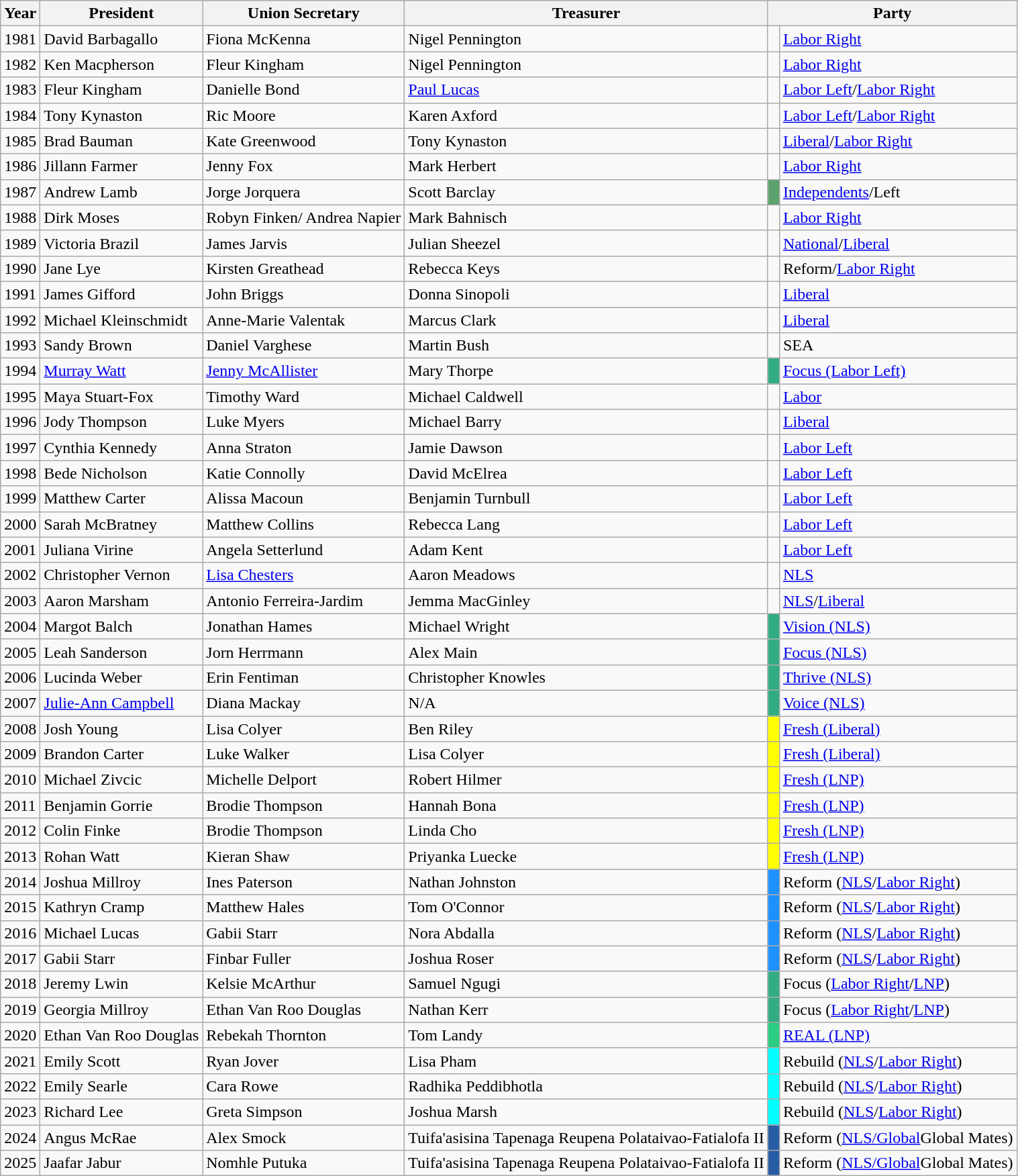<table class="wikitable">
<tr>
<th>Year</th>
<th>President</th>
<th>Union Secretary</th>
<th>Treasurer</th>
<th colspan="2">Party</th>
</tr>
<tr>
<td>1981</td>
<td>David Barbagallo</td>
<td>Fiona McKenna</td>
<td>Nigel Pennington</td>
<td> </td>
<td rowspan="1" style="text-align:left;"><a href='#'>Labor Right</a></td>
</tr>
<tr>
<td>1982</td>
<td>Ken Macpherson</td>
<td>Fleur Kingham</td>
<td>Nigel Pennington</td>
<td> </td>
<td rowspan="1" style="text-align:left;"><a href='#'>Labor Right</a></td>
</tr>
<tr>
<td>1983</td>
<td>Fleur Kingham</td>
<td>Danielle Bond</td>
<td><a href='#'>Paul Lucas</a></td>
<td> </td>
<td rowspan="1" style="text-align:left;"><a href='#'>Labor Left</a>/<a href='#'>Labor Right</a></td>
</tr>
<tr>
<td>1984</td>
<td>Tony Kynaston</td>
<td>Ric Moore</td>
<td>Karen Axford</td>
<td> </td>
<td rowspan="1" style="text-align:left;"><a href='#'>Labor Left</a>/<a href='#'>Labor Right</a></td>
</tr>
<tr>
<td>1985</td>
<td>Brad Bauman</td>
<td>Kate Greenwood</td>
<td>Tony Kynaston</td>
<td> </td>
<td rowspan="1" style="text-align:left;"><a href='#'>Liberal</a>/<a href='#'>Labor Right</a></td>
</tr>
<tr>
<td>1986</td>
<td>Jillann Farmer</td>
<td>Jenny Fox</td>
<td>Mark Herbert</td>
<td> </td>
<td rowspan="1" style="text-align:left;"><a href='#'>Labor Right</a></td>
</tr>
<tr>
<td>1987</td>
<td>Andrew Lamb</td>
<td>Jorge Jorquera</td>
<td>Scott Barclay</td>
<td style="background:#5BA26D"> </td>
<td><a href='#'>Independents</a>/Left</td>
</tr>
<tr>
<td>1988</td>
<td>Dirk Moses</td>
<td>Robyn Finken/ Andrea Napier</td>
<td>Mark Bahnisch</td>
<td> </td>
<td rowspan="1" style="text-align:left;"><a href='#'>Labor Right</a></td>
</tr>
<tr>
<td>1989</td>
<td>Victoria Brazil</td>
<td>James Jarvis</td>
<td>Julian Sheezel</td>
<td> </td>
<td rowspan="1" style="text-align:left;"><a href='#'>National</a>/<a href='#'>Liberal</a></td>
</tr>
<tr>
<td>1990</td>
<td>Jane Lye</td>
<td>Kirsten Greathead</td>
<td>Rebecca Keys</td>
<td> </td>
<td rowspan="1" style="text-align:left;">Reform/<a href='#'>Labor Right</a></td>
</tr>
<tr>
<td>1991</td>
<td>James Gifford</td>
<td>John Briggs</td>
<td>Donna Sinopoli</td>
<td> </td>
<td rowspan="1" style="text-align:left;"><a href='#'>Liberal</a></td>
</tr>
<tr>
<td>1992</td>
<td>Michael Kleinschmidt</td>
<td>Anne-Marie Valentak</td>
<td>Marcus Clark</td>
<td> </td>
<td rowspan="1" style="text-align:left;"><a href='#'>Liberal</a></td>
</tr>
<tr>
<td>1993</td>
<td>Sandy Brown</td>
<td>Daniel Varghese</td>
<td>Martin Bush</td>
<td> </td>
<td rowspan="1" style="text-align:left;">SEA</td>
</tr>
<tr>
<td>1994</td>
<td><a href='#'>Murray Watt</a></td>
<td><a href='#'>Jenny McAllister</a></td>
<td>Mary Thorpe</td>
<td style="background:#32AC83"> </td>
<td rowspan="1" style="text-align:left;"><a href='#'>Focus (Labor Left)</a></td>
</tr>
<tr>
<td>1995</td>
<td>Maya Stuart-Fox</td>
<td>Timothy Ward</td>
<td>Michael Caldwell</td>
<td> </td>
<td rowspan="1" style="text-align:left;"><a href='#'>Labor</a></td>
</tr>
<tr>
<td>1996</td>
<td>Jody Thompson</td>
<td>Luke Myers</td>
<td>Michael Barry</td>
<td> </td>
<td rowspan="1" style="text-align:left;"><a href='#'>Liberal</a></td>
</tr>
<tr>
<td>1997</td>
<td>Cynthia Kennedy</td>
<td>Anna Straton</td>
<td>Jamie Dawson</td>
<td> </td>
<td rowspan="1" style="text-align:left;"><a href='#'>Labor Left</a></td>
</tr>
<tr>
<td>1998</td>
<td>Bede Nicholson</td>
<td>Katie Connolly</td>
<td>David McElrea</td>
<td> </td>
<td rowspan="1" style="text-align:left;"><a href='#'>Labor Left</a></td>
</tr>
<tr>
<td>1999</td>
<td>Matthew Carter</td>
<td>Alissa Macoun</td>
<td>Benjamin Turnbull</td>
<td> </td>
<td rowspan="1" style="text-align:left;"><a href='#'>Labor Left</a></td>
</tr>
<tr>
<td>2000</td>
<td>Sarah McBratney</td>
<td>Matthew Collins</td>
<td>Rebecca Lang</td>
<td> </td>
<td rowspan="1" style="text-align:left;"><a href='#'>Labor Left</a></td>
</tr>
<tr>
<td>2001</td>
<td>Juliana Virine</td>
<td>Angela Setterlund</td>
<td>Adam Kent</td>
<td> </td>
<td rowspan="1" style="text-align:left;"><a href='#'>Labor Left</a></td>
</tr>
<tr>
<td>2002</td>
<td>Christopher Vernon</td>
<td><a href='#'>Lisa Chesters</a></td>
<td>Aaron Meadows</td>
<td> </td>
<td rowspan="1" style="text-align:left;"><a href='#'>NLS</a></td>
</tr>
<tr>
<td>2003</td>
<td>Aaron Marsham</td>
<td>Antonio Ferreira-Jardim</td>
<td>Jemma MacGinley</td>
<td> </td>
<td rowspan="1" style="text-align:left;"><a href='#'>NLS</a>/<a href='#'>Liberal</a></td>
</tr>
<tr>
<td>2004</td>
<td>Margot Balch</td>
<td>Jonathan Hames</td>
<td>Michael Wright</td>
<td style="background:#32AC83"> </td>
<td rowspan="1" style="text-align:left;"><a href='#'>Vision (NLS)</a></td>
</tr>
<tr>
<td>2005</td>
<td>Leah Sanderson</td>
<td>Jorn Herrmann</td>
<td>Alex Main</td>
<td style="background:#32AC83"> </td>
<td rowspan="1" style="text-align:left;"><a href='#'>Focus (NLS)</a></td>
</tr>
<tr>
<td>2006</td>
<td>Lucinda Weber</td>
<td>Erin Fentiman</td>
<td>Christopher Knowles</td>
<td style="background:#32AC83"> </td>
<td rowspan="1" style="text-align:left;"><a href='#'>Thrive (NLS)</a></td>
</tr>
<tr>
<td>2007</td>
<td><a href='#'>Julie-Ann Campbell</a></td>
<td>Diana Mackay</td>
<td>N/A</td>
<td style="background:#32AC83"> </td>
<td rowspan="1" style="text-align:left;"><a href='#'>Voice (NLS)</a></td>
</tr>
<tr>
<td>2008</td>
<td>Josh Young</td>
<td>Lisa Colyer</td>
<td>Ben Riley</td>
<td style="background:#FFFF00"> </td>
<td rowspan="1" style="text-align:left;"><a href='#'>Fresh (Liberal)</a></td>
</tr>
<tr>
<td>2009</td>
<td>Brandon Carter</td>
<td>Luke Walker</td>
<td>Lisa Colyer</td>
<td style="background:#FFFF00"> </td>
<td rowspan="1" style="text-align:left;"><a href='#'>Fresh (Liberal)</a></td>
</tr>
<tr>
<td>2010</td>
<td>Michael Zivcic</td>
<td>Michelle Delport</td>
<td>Robert Hilmer</td>
<td style="background:#FFFF00"> </td>
<td rowspan="1" style="text-align:left;"><a href='#'>Fresh (LNP)</a></td>
</tr>
<tr>
<td>2011</td>
<td>Benjamin Gorrie</td>
<td>Brodie Thompson</td>
<td>Hannah Bona</td>
<td style="background:#FFFF00"> </td>
<td rowspan="1" style="text-align:left;"><a href='#'>Fresh (LNP)</a></td>
</tr>
<tr>
<td>2012</td>
<td>Colin Finke</td>
<td>Brodie Thompson</td>
<td>Linda Cho</td>
<td style="background:#FFFF00"> </td>
<td rowspan="1" style="text-align:left;"><a href='#'>Fresh (LNP)</a></td>
</tr>
<tr>
<td>2013</td>
<td>Rohan Watt</td>
<td>Kieran Shaw</td>
<td>Priyanka Luecke</td>
<td style="background:#FFFF00"> </td>
<td rowspan="1" style="text-align:left;"><a href='#'>Fresh (LNP)</a></td>
</tr>
<tr>
<td>2014</td>
<td>Joshua Millroy</td>
<td>Ines Paterson</td>
<td>Nathan Johnston</td>
<td style="background:#1E90FF"> </td>
<td rowspan="1" style="text-align:left;">Reform (<a href='#'>NLS</a>/<a href='#'>Labor Right</a>)</td>
</tr>
<tr>
<td>2015</td>
<td>Kathryn Cramp</td>
<td>Matthew Hales</td>
<td>Tom O'Connor</td>
<td style="background:#1E90FF"> </td>
<td rowspan="1" style="text-align:left;">Reform (<a href='#'>NLS</a>/<a href='#'>Labor Right</a>)</td>
</tr>
<tr>
<td>2016</td>
<td>Michael Lucas</td>
<td>Gabii Starr</td>
<td>Nora Abdalla</td>
<td style="background:#1E90FF"> </td>
<td rowspan="1" style="text-align:left;">Reform (<a href='#'>NLS</a>/<a href='#'>Labor Right</a>)</td>
</tr>
<tr>
<td>2017</td>
<td>Gabii Starr</td>
<td>Finbar Fuller</td>
<td>Joshua Roser</td>
<td style="background:#1E90FF"> </td>
<td rowspan="1" style="text-align:left;">Reform (<a href='#'>NLS</a>/<a href='#'>Labor Right</a>)</td>
</tr>
<tr>
<td>2018</td>
<td>Jeremy Lwin</td>
<td>Kelsie McArthur</td>
<td>Samuel Ngugi</td>
<td style="background:#32AC83"> </td>
<td rowspan="1" style="text-align:left;">Focus (<a href='#'>Labor Right</a>/<a href='#'>LNP</a>)</td>
</tr>
<tr>
<td>2019</td>
<td>Georgia Millroy</td>
<td>Ethan Van Roo Douglas</td>
<td>Nathan Kerr</td>
<td style="background:#32AC83"> </td>
<td rowspan="1" style="text-align:left;">Focus (<a href='#'>Labor Right</a>/<a href='#'>LNP</a>)</td>
</tr>
<tr>
<td>2020</td>
<td>Ethan Van Roo Douglas</td>
<td>Rebekah Thornton</td>
<td>Tom Landy</td>
<td style="background:#2ACD81"> </td>
<td rowspan="1" style="text-align:left;"><a href='#'>REAL (LNP)</a></td>
</tr>
<tr>
<td>2021</td>
<td>Emily Scott</td>
<td>Ryan Jover</td>
<td>Lisa Pham</td>
<td style="background:#00FFFF"> </td>
<td rowspan="1" style="text-align:left;">Rebuild (<a href='#'>NLS</a>/<a href='#'>Labor Right</a>)</td>
</tr>
<tr>
<td>2022</td>
<td>Emily Searle</td>
<td>Cara Rowe</td>
<td>Radhika Peddibhotla</td>
<td style="background:#00FFFF"> </td>
<td rowspan="1" style="text-align:left;">Rebuild (<a href='#'>NLS</a>/<a href='#'>Labor Right</a>)</td>
</tr>
<tr>
<td>2023</td>
<td>Richard Lee</td>
<td>Greta Simpson</td>
<td>Joshua Marsh</td>
<td style="background:#00FFFF"> </td>
<td rowspan="1" style="text-align:left;">Rebuild (<a href='#'>NLS</a>/<a href='#'>Labor Right</a>)</td>
</tr>
<tr>
<td>2024</td>
<td>Angus McRae</td>
<td>Alex Smock</td>
<td>Tuifa'asisina Tapenaga Reupena Polataivao-Fatialofa II</td>
<td style="background:#285ca5"> </td>
<td style="text-align:left;">Reform (<a href='#'>NLS/Global</a>Global Mates)</td>
</tr>
<tr>
<td>2025</td>
<td>Jaafar Jabur</td>
<td>Nomhle Putuka</td>
<td>Tuifa'asisina Tapenaga Reupena Polataivao-Fatialofa II</td>
<td style="background:#285ca5"> </td>
<td rowspan="1" style="text-align:left;">Reform (<a href='#'>NLS/Global</a>Global Mates)</td>
</tr>
</table>
